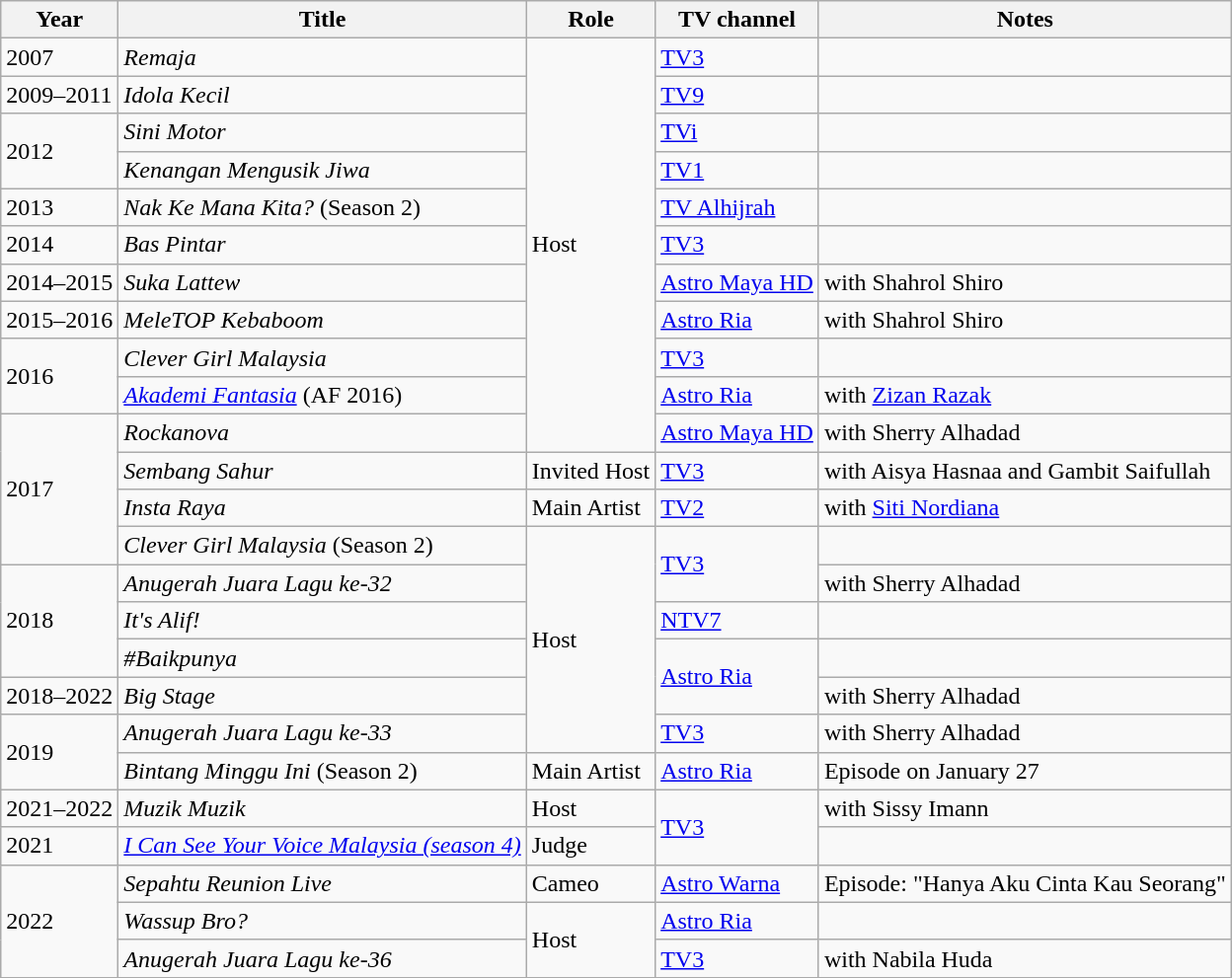<table class="wikitable">
<tr>
<th>Year</th>
<th>Title</th>
<th>Role</th>
<th>TV channel</th>
<th>Notes</th>
</tr>
<tr>
<td>2007</td>
<td><em>Remaja</em></td>
<td rowspan="11">Host</td>
<td><a href='#'>TV3</a></td>
<td></td>
</tr>
<tr>
<td>2009–2011</td>
<td><em>Idola Kecil</em></td>
<td><a href='#'>TV9</a></td>
<td></td>
</tr>
<tr>
<td rowspan="2">2012</td>
<td><em>Sini Motor</em></td>
<td><a href='#'>TVi</a></td>
<td></td>
</tr>
<tr>
<td><em>Kenangan Mengusik Jiwa</em></td>
<td><a href='#'>TV1</a></td>
<td></td>
</tr>
<tr>
<td>2013</td>
<td><em>Nak Ke Mana Kita?</em> (Season 2)</td>
<td><a href='#'>TV Alhijrah</a></td>
<td></td>
</tr>
<tr>
<td>2014</td>
<td><em>Bas Pintar</em></td>
<td><a href='#'>TV3</a></td>
<td></td>
</tr>
<tr>
<td>2014–2015</td>
<td><em>Suka Lattew</em></td>
<td><a href='#'>Astro Maya HD</a></td>
<td>with Shahrol Shiro</td>
</tr>
<tr>
<td>2015–2016</td>
<td><em>MeleTOP Kebaboom</em></td>
<td><a href='#'>Astro Ria</a></td>
<td>with Shahrol Shiro</td>
</tr>
<tr>
<td rowspan="2">2016</td>
<td><em>Clever Girl Malaysia</em></td>
<td><a href='#'>TV3</a></td>
<td></td>
</tr>
<tr>
<td><em><a href='#'>Akademi Fantasia</a></em> (AF 2016)</td>
<td><a href='#'>Astro Ria</a></td>
<td>with <a href='#'>Zizan Razak</a></td>
</tr>
<tr>
<td rowspan="4">2017</td>
<td><em>Rockanova</em></td>
<td><a href='#'>Astro Maya HD</a></td>
<td>with Sherry Alhadad</td>
</tr>
<tr>
<td><em>Sembang Sahur</em></td>
<td>Invited Host</td>
<td><a href='#'>TV3</a></td>
<td>with Aisya Hasnaa and Gambit Saifullah</td>
</tr>
<tr>
<td><em>Insta Raya</em></td>
<td>Main Artist</td>
<td><a href='#'>TV2</a></td>
<td>with <a href='#'>Siti Nordiana</a></td>
</tr>
<tr>
<td><em>Clever Girl Malaysia</em> (Season 2)</td>
<td rowspan="6">Host</td>
<td rowspan="2"><a href='#'>TV3</a></td>
<td></td>
</tr>
<tr>
<td rowspan="3">2018</td>
<td><em>Anugerah Juara Lagu ke-32</em></td>
<td>with Sherry Alhadad</td>
</tr>
<tr>
<td><em>It's Alif!</em></td>
<td><a href='#'>NTV7</a></td>
<td></td>
</tr>
<tr>
<td><em>#Baikpunya</em></td>
<td rowspan="2"><a href='#'>Astro Ria</a></td>
<td></td>
</tr>
<tr>
<td>2018–2022</td>
<td><em>Big Stage</em></td>
<td>with Sherry Alhadad</td>
</tr>
<tr>
<td rowspan="2">2019</td>
<td><em>Anugerah Juara Lagu ke-33</em></td>
<td><a href='#'>TV3</a></td>
<td>with Sherry Alhadad</td>
</tr>
<tr>
<td><em>Bintang Minggu Ini</em> (Season 2)</td>
<td>Main Artist</td>
<td><a href='#'>Astro Ria</a></td>
<td>Episode on January 27</td>
</tr>
<tr>
<td>2021–2022</td>
<td><em>Muzik Muzik</em></td>
<td>Host</td>
<td rowspan="2"><a href='#'>TV3</a></td>
<td>with Sissy Imann</td>
</tr>
<tr>
<td>2021</td>
<td><em><a href='#'>I Can See Your Voice Malaysia (season 4)</a></em></td>
<td>Judge</td>
<td></td>
</tr>
<tr>
<td rowspan="3">2022</td>
<td><em>Sepahtu Reunion Live</em></td>
<td>Cameo</td>
<td><a href='#'>Astro Warna</a></td>
<td>Episode: "Hanya Aku Cinta Kau Seorang"</td>
</tr>
<tr>
<td><em>Wassup Bro?</em></td>
<td rowspan="2">Host</td>
<td><a href='#'>Astro Ria</a></td>
<td></td>
</tr>
<tr>
<td><em>Anugerah Juara Lagu ke-36</em></td>
<td><a href='#'>TV3</a></td>
<td>with Nabila Huda</td>
</tr>
<tr>
</tr>
</table>
